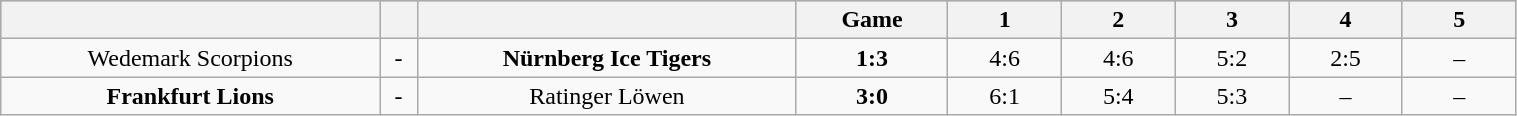<table class="wikitable" width="80%">
<tr style="background-color:#c0c0c0;">
<th style="width:25%;"></th>
<th style="width:2.5%;"></th>
<th style="width:25%;"></th>
<th style="width:10%;">Game</th>
<th style="width:7.5%;">1</th>
<th style="width:7.5%;">2</th>
<th style="width:7.5%;">3</th>
<th style="width:7.5%;">4</th>
<th style="width:7.5%;">5</th>
</tr>
<tr align="center">
<td>Wedemark Scorpions</td>
<td>-</td>
<td><strong>Nürnberg Ice Tigers</strong></td>
<td><strong>1:3</strong></td>
<td>4:6</td>
<td>4:6</td>
<td>5:2</td>
<td>2:5</td>
<td>–</td>
</tr>
<tr align="center">
<td><strong>Frankfurt Lions</strong></td>
<td>-</td>
<td>Ratinger Löwen</td>
<td><strong>3:0</strong></td>
<td>6:1</td>
<td>5:4</td>
<td>5:3</td>
<td>–</td>
<td>–</td>
</tr>
</table>
